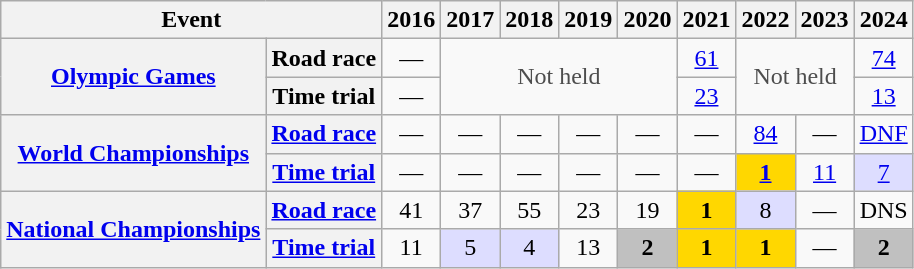<table class="wikitable plainrowheaders">
<tr>
<th colspan="2" scope="col">Event</th>
<th scope="col">2016</th>
<th scope="col">2017</th>
<th scope="col">2018</th>
<th scope="col">2019</th>
<th scope="col">2020</th>
<th scope="col">2021</th>
<th scope="col">2022</th>
<th scope="col">2023</th>
<th scope="col">2024</th>
</tr>
<tr style="text-align:center;">
<th rowspan="2" scope="row"> <a href='#'>Olympic Games</a></th>
<th scope="row">Road race</th>
<td>—</td>
<td style="color:#4d4d4d;" rowspan=2 colspan=4>Not held</td>
<td><a href='#'>61</a></td>
<td style="color:#4d4d4d;" rowspan=2 colspan=2>Not held</td>
<td><a href='#'>74</a></td>
</tr>
<tr style="text-align:center;">
<th scope="row">Time trial</th>
<td>—</td>
<td><a href='#'>23</a></td>
<td><a href='#'>13</a></td>
</tr>
<tr style="text-align:center;">
<th rowspan="2" scope="row"> <a href='#'>World Championships</a></th>
<th scope="row"><a href='#'>Road race</a></th>
<td>—</td>
<td>—</td>
<td>—</td>
<td>—</td>
<td>—</td>
<td>—</td>
<td><a href='#'>84</a></td>
<td>—</td>
<td><a href='#'>DNF</a></td>
</tr>
<tr style="text-align:center;">
<th scope="row"><a href='#'>Time trial</a></th>
<td>—</td>
<td>—</td>
<td>—</td>
<td>—</td>
<td>—</td>
<td>—</td>
<td style="background:gold;"><a href='#'><strong>1</strong></a></td>
<td><a href='#'>11</a></td>
<td style="background:#ddf;"><a href='#'>7</a></td>
</tr>
<tr style="text-align:center;">
<th rowspan="2" scope="row"> <a href='#'>National Championships</a></th>
<th scope="row"><a href='#'>Road race</a></th>
<td>41</td>
<td>37</td>
<td>55</td>
<td>23</td>
<td>19</td>
<td style="background:gold;"><strong>1</strong></td>
<td style="background:#ddf;">8</td>
<td>—</td>
<td>DNS</td>
</tr>
<tr style="text-align:center;">
<th scope="row"><a href='#'>Time trial</a></th>
<td>11</td>
<td style="background:#ddf;">5</td>
<td style="background:#ddf;">4</td>
<td>13</td>
<td style="background:silver;"><strong>2</strong></td>
<td style="background:gold;"><strong>1</strong></td>
<td style="background:gold;"><strong>1</strong></td>
<td>—</td>
<td style="background:silver;"><strong>2</strong></td>
</tr>
</table>
